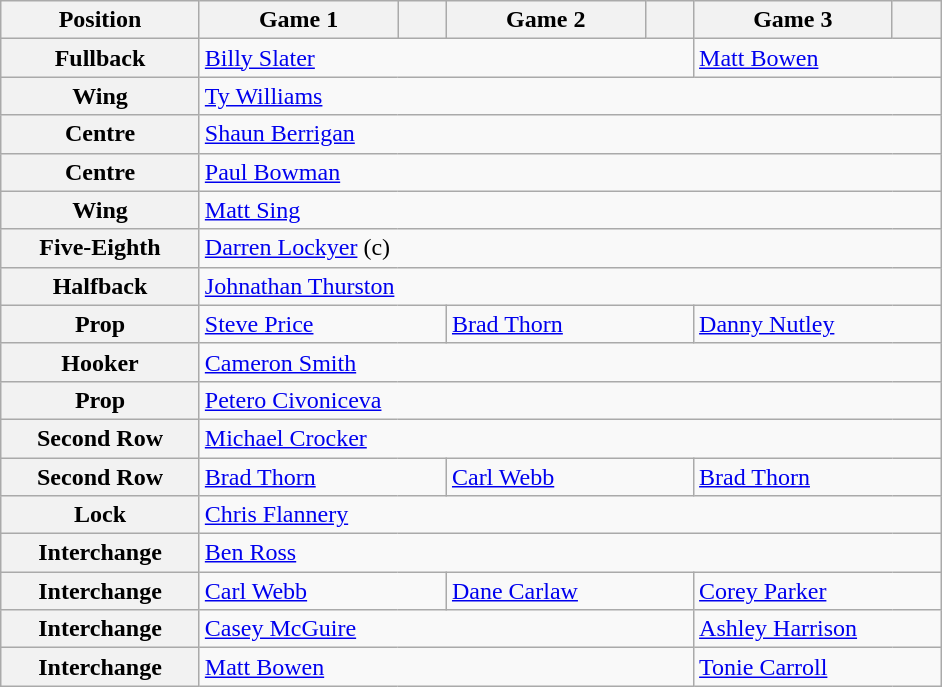<table class="wikitable">
<tr>
<th style="width:125px;">Position</th>
<th style="width:125px;">Game 1</th>
<th style="width:25px;"></th>
<th style="width:125px;">Game 2</th>
<th style="width:25px;"></th>
<th style="width:125px;">Game 3</th>
<th style="width:25px;"></th>
</tr>
<tr>
<th>Fullback</th>
<td colspan="4"> <a href='#'>Billy Slater</a></td>
<td colspan="2"> <a href='#'>Matt Bowen</a></td>
</tr>
<tr>
<th>Wing</th>
<td colspan="6"> <a href='#'>Ty Williams</a></td>
</tr>
<tr>
<th>Centre</th>
<td colspan="6"> <a href='#'>Shaun Berrigan</a></td>
</tr>
<tr>
<th>Centre</th>
<td colspan="6"> <a href='#'>Paul Bowman</a></td>
</tr>
<tr>
<th>Wing</th>
<td colspan="6"> <a href='#'>Matt Sing</a></td>
</tr>
<tr>
<th>Five-Eighth</th>
<td colspan="6"> <a href='#'>Darren Lockyer</a> (c)</td>
</tr>
<tr>
<th>Halfback</th>
<td colspan="6"> <a href='#'>Johnathan Thurston</a></td>
</tr>
<tr>
<th>Prop</th>
<td colspan="2"> <a href='#'>Steve Price</a></td>
<td colspan="2"> <a href='#'>Brad Thorn</a></td>
<td colspan="2"> <a href='#'>Danny Nutley</a></td>
</tr>
<tr>
<th>Hooker</th>
<td colspan="6"> <a href='#'>Cameron Smith</a></td>
</tr>
<tr>
<th>Prop</th>
<td colspan="6"> <a href='#'>Petero Civoniceva</a></td>
</tr>
<tr>
<th>Second Row</th>
<td colspan="6"> <a href='#'>Michael Crocker</a></td>
</tr>
<tr>
<th>Second Row</th>
<td colspan="2"> <a href='#'>Brad Thorn</a></td>
<td colspan="2"> <a href='#'>Carl Webb</a></td>
<td colspan="2"> <a href='#'>Brad Thorn</a></td>
</tr>
<tr>
<th>Lock</th>
<td colspan="6"> <a href='#'>Chris Flannery</a></td>
</tr>
<tr>
<th>Interchange</th>
<td colspan="6"> <a href='#'>Ben Ross</a></td>
</tr>
<tr>
<th>Interchange</th>
<td colspan="2"> <a href='#'>Carl Webb</a></td>
<td colspan="2"> <a href='#'>Dane Carlaw</a></td>
<td colspan="2"> <a href='#'>Corey Parker</a></td>
</tr>
<tr>
<th>Interchange</th>
<td colspan="4"> <a href='#'>Casey McGuire</a></td>
<td colspan="2"> <a href='#'>Ashley Harrison</a></td>
</tr>
<tr>
<th>Interchange</th>
<td colspan="4"> <a href='#'>Matt Bowen</a></td>
<td colspan="2"> <a href='#'>Tonie Carroll</a></td>
</tr>
</table>
